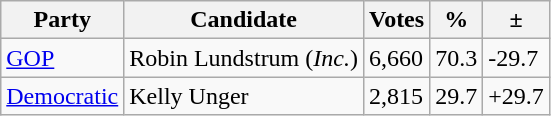<table class="wikitable">
<tr>
<th>Party</th>
<th>Candidate</th>
<th>Votes</th>
<th>%</th>
<th>±</th>
</tr>
<tr>
<td><a href='#'>GOP</a></td>
<td>Robin Lundstrum (<em>Inc.</em>)</td>
<td>6,660</td>
<td>70.3</td>
<td>-29.7</td>
</tr>
<tr>
<td><a href='#'>Democratic</a></td>
<td>Kelly Unger</td>
<td>2,815</td>
<td>29.7</td>
<td>+29.7</td>
</tr>
</table>
